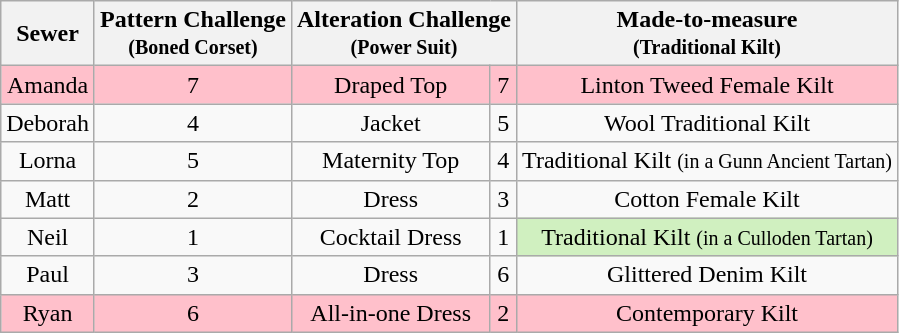<table class="wikitable" style="text-align:center;">
<tr>
<th>Sewer</th>
<th>Pattern Challenge<br><small>(Boned Corset)</small></th>
<th Colspan=2>Alteration Challenge<br><small>(Power Suit)</small></th>
<th>Made-to-measure<br><small>(Traditional Kilt)</small></th>
</tr>
<tr style="background:Pink">
<td>Amanda</td>
<td>7</td>
<td>Draped Top</td>
<td>7</td>
<td>Linton Tweed Female Kilt</td>
</tr>
<tr>
<td>Deborah</td>
<td>4</td>
<td>Jacket</td>
<td>5</td>
<td>Wool Traditional Kilt</td>
</tr>
<tr>
<td>Lorna</td>
<td>5</td>
<td>Maternity Top</td>
<td>4</td>
<td>Traditional Kilt <small>(in a Gunn Ancient Tartan)</small></td>
</tr>
<tr>
<td>Matt</td>
<td>2</td>
<td>Dress</td>
<td>3</td>
<td>Cotton Female Kilt</td>
</tr>
<tr>
<td>Neil</td>
<td>1</td>
<td>Cocktail Dress</td>
<td>1</td>
<td style="background:#d0f0c0">Traditional Kilt <small>(in a Culloden Tartan)</small></td>
</tr>
<tr>
<td>Paul</td>
<td>3</td>
<td>Dress</td>
<td>6</td>
<td>Glittered Denim Kilt</td>
</tr>
<tr style="background:Pink">
<td>Ryan</td>
<td>6</td>
<td>All-in-one Dress</td>
<td>2</td>
<td>Contemporary Kilt</td>
</tr>
</table>
